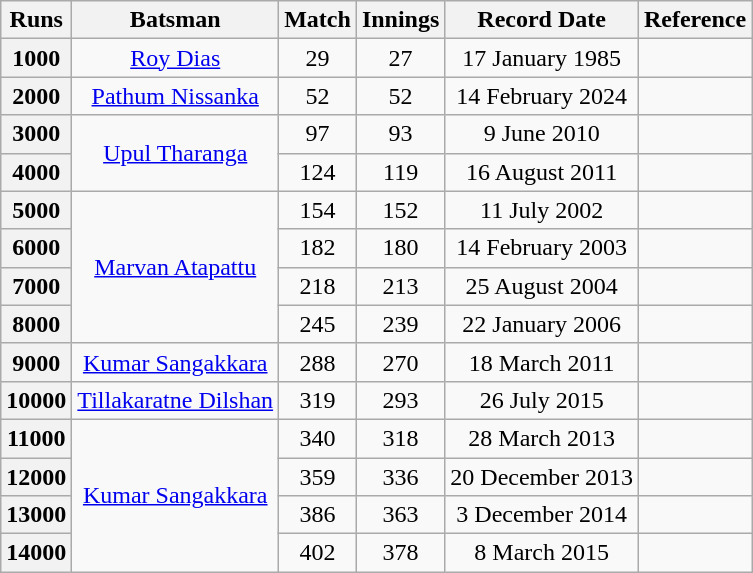<table class="wikitable plainrowheaders sortable" style="text-align:center;">
<tr>
<th scope="col" style="text-align:center;">Runs</th>
<th scope="col" style="text-align:center;">Batsman</th>
<th scope="col" style="text-align:center;">Match</th>
<th scope="col" style="text-align:center;">Innings</th>
<th scope="col" style="text-align:center;">Record Date</th>
<th scope="col">Reference</th>
</tr>
<tr>
<th scope=row style="text-align:center;">1000</th>
<td><a href='#'>Roy Dias</a></td>
<td>29</td>
<td>27</td>
<td>17 January 1985</td>
<td></td>
</tr>
<tr>
<th scope=row style=text-align:center;>2000</th>
<td><a href='#'>Pathum Nissanka</a></td>
<td>52</td>
<td>52</td>
<td>14 February 2024</td>
<td></td>
</tr>
<tr>
<th scope=row style=text-align:center;>3000</th>
<td rowspan=2><a href='#'>Upul Tharanga</a></td>
<td>97</td>
<td>93</td>
<td>9 June 2010</td>
<td></td>
</tr>
<tr>
<th scope=row style=text-align:center;>4000</th>
<td>124</td>
<td>119</td>
<td>16 August 2011</td>
<td></td>
</tr>
<tr>
<th scope=row style=text-align:center;>5000</th>
<td rowspan=4><a href='#'>Marvan Atapattu</a></td>
<td>154</td>
<td>152</td>
<td>11 July 2002</td>
<td></td>
</tr>
<tr>
<th scope=row style=text-align:center;>6000</th>
<td>182</td>
<td>180</td>
<td>14 February 2003 </td>
<td></td>
</tr>
<tr>
<th scope=row style=text-align:center;>7000</th>
<td>218</td>
<td>213</td>
<td>25 August 2004</td>
<td></td>
</tr>
<tr>
<th scope=row style=text-align:center;>8000</th>
<td>245</td>
<td>239</td>
<td>22 January 2006</td>
<td></td>
</tr>
<tr>
<th scope=row style=text-align:center;>9000</th>
<td><a href='#'>Kumar Sangakkara</a></td>
<td>288</td>
<td>270</td>
<td>18 March 2011 </td>
<td></td>
</tr>
<tr>
<th scope=row style=text-align:center;>10000</th>
<td><a href='#'>Tillakaratne Dilshan</a></td>
<td>319</td>
<td>293</td>
<td>26 July 2015</td>
<td></td>
</tr>
<tr>
<th scope=row style=text-align:center;>11000</th>
<td rowspan=4><a href='#'>Kumar Sangakkara</a></td>
<td>340</td>
<td>318</td>
<td>28 March 2013</td>
<td></td>
</tr>
<tr>
<th scope=row style=text-align:center;>12000</th>
<td>359</td>
<td>336</td>
<td>20 December 2013</td>
<td></td>
</tr>
<tr>
<th scope=row style=text-align:center;>13000</th>
<td>386</td>
<td>363</td>
<td>3 December 2014</td>
<td></td>
</tr>
<tr>
<th scope=row style=text-align:center;>14000</th>
<td>402</td>
<td>378</td>
<td>8 March 2015 </td>
<td></td>
</tr>
</table>
